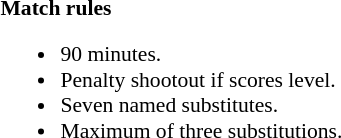<table width=100% style="font-size: 90%">
<tr>
<td width=50% valign=top><br><strong>Match rules</strong><ul><li>90 minutes.</li><li>Penalty shootout if scores level.</li><li>Seven named substitutes.</li><li>Maximum of three substitutions.</li></ul></td>
</tr>
</table>
